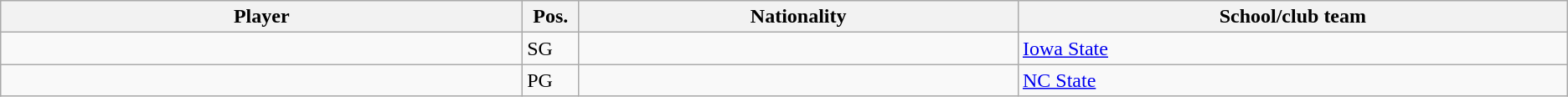<table class="wikitable sortable sortable">
<tr>
<th style="width:19%;">Player</th>
<th style="width:1%;">Pos.</th>
<th style="width:16%;">Nationality</th>
<th style="width:20%;">School/club team</th>
</tr>
<tr>
<td></td>
<td>SG</td>
<td></td>
<td><a href='#'>Iowa State</a></td>
</tr>
<tr>
<td></td>
<td>PG</td>
<td></td>
<td><a href='#'>NC State</a></td>
</tr>
</table>
